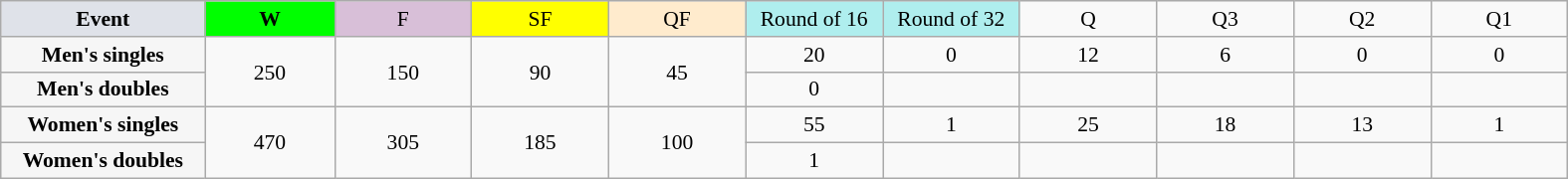<table class=wikitable style=font-size:90%;text-align:center>
<tr>
<td style="width:130px; background:#dfe2e9;"><strong>Event</strong></td>
<td style="width:80px; background:lime;"><strong>W</strong></td>
<td style="width:85px; background:thistle;">F</td>
<td style="width:85px; background:#ff0;">SF</td>
<td style="width:85px; background:#ffebcd;">QF</td>
<td style="width:85px; background:#afeeee;">Round of 16</td>
<td style="width:85px; background:#afeeee;">Round of 32</td>
<td width=85>Q</td>
<td width=85>Q3</td>
<td width=85>Q2</td>
<td width=85>Q1</td>
</tr>
<tr>
<th style="background:#f6f6f6;">Men's singles</th>
<td rowspan=2>250</td>
<td rowspan=2>150</td>
<td rowspan=2>90</td>
<td rowspan=2>45</td>
<td>20</td>
<td>0</td>
<td>12</td>
<td>6</td>
<td>0</td>
<td>0</td>
</tr>
<tr>
<th style="background:#f6f6f6;">Men's doubles</th>
<td>0</td>
<td></td>
<td></td>
<td></td>
<td></td>
<td></td>
</tr>
<tr>
<th style="background:#f6f6f6;">Women's singles</th>
<td rowspan=2>470</td>
<td rowspan=2>305</td>
<td rowspan=2>185</td>
<td rowspan=2>100</td>
<td>55</td>
<td>1</td>
<td>25</td>
<td>18</td>
<td>13</td>
<td>1</td>
</tr>
<tr>
<th style="background:#f6f6f6;">Women's doubles</th>
<td>1</td>
<td></td>
<td></td>
<td></td>
<td></td>
<td></td>
</tr>
</table>
